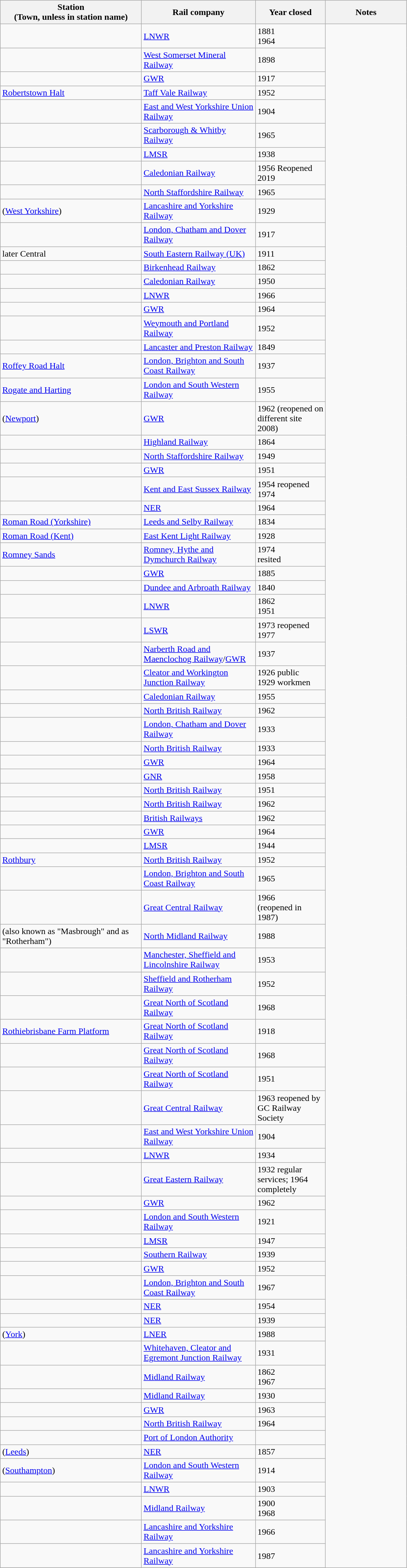<table class="wikitable sortable">
<tr>
<th style="width:250px">Station<br>(Town, unless in station name)</th>
<th style="width:200px">Rail company</th>
<th style="width:120px">Year closed</th>
<th style="width:20%">Notes</th>
</tr>
<tr>
<td></td>
<td><a href='#'>LNWR</a></td>
<td>1881<br>1964</td>
</tr>
<tr>
<td></td>
<td><a href='#'>West Somerset Mineral Railway</a></td>
<td>1898</td>
</tr>
<tr>
<td></td>
<td><a href='#'>GWR</a></td>
<td>1917</td>
</tr>
<tr>
<td><a href='#'>Robertstown Halt</a></td>
<td><a href='#'>Taff Vale Railway</a></td>
<td>1952</td>
</tr>
<tr>
<td></td>
<td><a href='#'>East and West Yorkshire Union Railway</a></td>
<td>1904</td>
</tr>
<tr>
<td></td>
<td><a href='#'>Scarborough & Whitby Railway</a></td>
<td>1965</td>
</tr>
<tr>
<td></td>
<td><a href='#'>LMSR</a></td>
<td>1938</td>
</tr>
<tr>
<td></td>
<td><a href='#'>Caledonian Railway</a></td>
<td>1956 Reopened 2019</td>
</tr>
<tr>
<td></td>
<td><a href='#'>North Staffordshire Railway</a></td>
<td>1965</td>
</tr>
<tr>
<td> (<a href='#'>West Yorkshire</a>)</td>
<td><a href='#'>Lancashire and Yorkshire Railway</a></td>
<td>1929</td>
</tr>
<tr>
<td></td>
<td><a href='#'>London, Chatham and Dover Railway</a></td>
<td>1917</td>
</tr>
<tr>
<td> later Central</td>
<td><a href='#'>South Eastern Railway (UK)</a></td>
<td>1911</td>
</tr>
<tr>
<td></td>
<td><a href='#'>Birkenhead Railway</a></td>
<td>1862</td>
</tr>
<tr>
<td></td>
<td><a href='#'>Caledonian Railway</a></td>
<td>1950</td>
</tr>
<tr>
<td></td>
<td><a href='#'>LNWR</a></td>
<td>1966</td>
</tr>
<tr>
<td></td>
<td><a href='#'>GWR</a></td>
<td>1964</td>
</tr>
<tr>
<td></td>
<td><a href='#'>Weymouth and Portland Railway</a></td>
<td>1952</td>
</tr>
<tr>
<td></td>
<td><a href='#'>Lancaster and Preston Railway</a></td>
<td>1849</td>
</tr>
<tr>
<td><a href='#'>Roffey Road Halt</a></td>
<td><a href='#'>London, Brighton and South Coast Railway</a></td>
<td>1937</td>
</tr>
<tr>
<td><a href='#'>Rogate and Harting</a></td>
<td><a href='#'>London and South Western Railway</a></td>
<td>1955</td>
</tr>
<tr>
<td> (<a href='#'>Newport</a>)</td>
<td><a href='#'>GWR</a></td>
<td>1962 (reopened on different site 2008)</td>
</tr>
<tr>
<td></td>
<td><a href='#'>Highland Railway</a></td>
<td>1864</td>
</tr>
<tr>
<td></td>
<td><a href='#'>North Staffordshire Railway</a></td>
<td>1949</td>
</tr>
<tr>
<td></td>
<td><a href='#'>GWR</a></td>
<td>1951</td>
</tr>
<tr>
<td></td>
<td><a href='#'>Kent and East Sussex Railway</a></td>
<td>1954 reopened 1974</td>
</tr>
<tr>
<td></td>
<td><a href='#'>NER</a></td>
<td>1964</td>
</tr>
<tr>
<td><a href='#'>Roman Road (Yorkshire)</a></td>
<td><a href='#'>Leeds and Selby Railway</a></td>
<td>1834</td>
</tr>
<tr>
<td><a href='#'>Roman Road (Kent)</a></td>
<td><a href='#'>East Kent Light Railway</a></td>
<td>1928</td>
</tr>
<tr>
<td><a href='#'>Romney Sands</a></td>
<td><a href='#'>Romney, Hythe and Dymchurch Railway</a></td>
<td>1974<br>resited</td>
</tr>
<tr>
<td></td>
<td><a href='#'>GWR</a></td>
<td>1885</td>
</tr>
<tr>
<td></td>
<td><a href='#'>Dundee and Arbroath Railway</a></td>
<td>1840</td>
</tr>
<tr>
<td></td>
<td><a href='#'>LNWR</a></td>
<td>1862<br>1951</td>
</tr>
<tr>
<td></td>
<td><a href='#'>LSWR</a></td>
<td>1973 reopened 1977</td>
</tr>
<tr>
<td></td>
<td><a href='#'>Narberth Road and Maenclochog Railway</a>/<a href='#'>GWR</a></td>
<td>1937</td>
</tr>
<tr>
<td></td>
<td><a href='#'>Cleator and Workington Junction Railway</a></td>
<td>1926 public<br>1929 workmen</td>
</tr>
<tr>
<td></td>
<td><a href='#'>Caledonian Railway</a></td>
<td>1955</td>
</tr>
<tr>
<td></td>
<td><a href='#'>North British Railway</a></td>
<td>1962</td>
</tr>
<tr>
<td></td>
<td><a href='#'>London, Chatham and Dover Railway</a></td>
<td>1933</td>
</tr>
<tr>
<td></td>
<td><a href='#'>North British Railway</a></td>
<td>1933</td>
</tr>
<tr>
<td></td>
<td><a href='#'>GWR</a></td>
<td>1964</td>
</tr>
<tr>
<td></td>
<td><a href='#'>GNR</a></td>
<td>1958</td>
</tr>
<tr>
<td></td>
<td><a href='#'>North British Railway</a></td>
<td>1951</td>
</tr>
<tr>
<td></td>
<td><a href='#'>North British Railway</a></td>
<td>1962</td>
</tr>
<tr>
<td></td>
<td><a href='#'>British Railways</a></td>
<td>1962</td>
</tr>
<tr>
<td></td>
<td><a href='#'>GWR</a></td>
<td>1964</td>
</tr>
<tr>
<td></td>
<td><a href='#'>LMSR</a></td>
<td>1944</td>
</tr>
<tr>
<td><a href='#'>Rothbury</a></td>
<td><a href='#'>North British Railway</a></td>
<td>1952</td>
</tr>
<tr>
<td></td>
<td><a href='#'>London, Brighton and South Coast Railway</a></td>
<td>1965</td>
</tr>
<tr>
<td></td>
<td><a href='#'>Great Central Railway</a></td>
<td>1966<br>(reopened in 1987)</td>
</tr>
<tr>
<td> (also known as "Masbrough" and as "Rotherham")</td>
<td><a href='#'>North Midland Railway</a></td>
<td>1988</td>
</tr>
<tr>
<td></td>
<td><a href='#'>Manchester, Sheffield and Lincolnshire Railway</a></td>
<td>1953</td>
</tr>
<tr>
<td></td>
<td><a href='#'>Sheffield and Rotherham Railway</a></td>
<td>1952</td>
</tr>
<tr>
<td></td>
<td><a href='#'>Great North of Scotland Railway</a></td>
<td>1968</td>
</tr>
<tr>
<td><a href='#'>Rothiebrisbane Farm Platform</a></td>
<td><a href='#'>Great North of Scotland Railway</a></td>
<td>1918</td>
</tr>
<tr>
<td></td>
<td><a href='#'>Great North of Scotland Railway</a></td>
<td>1968</td>
</tr>
<tr>
<td></td>
<td><a href='#'>Great North of Scotland Railway</a></td>
<td>1951</td>
</tr>
<tr>
<td></td>
<td><a href='#'>Great Central Railway</a></td>
<td>1963 reopened by GC Railway Society</td>
</tr>
<tr>
<td></td>
<td><a href='#'>East and West Yorkshire Union Railway</a></td>
<td>1904</td>
</tr>
<tr>
<td></td>
<td><a href='#'>LNWR</a></td>
<td>1934</td>
</tr>
<tr>
<td></td>
<td><a href='#'>Great Eastern Railway</a></td>
<td>1932 regular services; 1964 completely</td>
</tr>
<tr>
<td></td>
<td><a href='#'>GWR</a></td>
<td>1962</td>
</tr>
<tr>
<td></td>
<td><a href='#'>London and South Western Railway</a></td>
<td>1921</td>
</tr>
<tr>
<td></td>
<td><a href='#'>LMSR</a></td>
<td>1947</td>
</tr>
<tr>
<td></td>
<td><a href='#'>Southern Railway</a></td>
<td>1939</td>
</tr>
<tr>
<td></td>
<td><a href='#'>GWR</a></td>
<td>1952</td>
</tr>
<tr>
<td></td>
<td><a href='#'>London, Brighton and South Coast Railway</a></td>
<td>1967</td>
</tr>
<tr>
<td></td>
<td><a href='#'>NER</a></td>
<td>1954</td>
</tr>
<tr>
<td></td>
<td><a href='#'>NER</a></td>
<td>1939</td>
</tr>
<tr>
<td> (<a href='#'>York</a>)</td>
<td><a href='#'>LNER</a></td>
<td>1988</td>
</tr>
<tr>
<td></td>
<td><a href='#'>Whitehaven, Cleator and Egremont Junction Railway</a></td>
<td>1931</td>
</tr>
<tr>
<td></td>
<td><a href='#'>Midland Railway</a></td>
<td>1862<br>1967</td>
</tr>
<tr>
<td></td>
<td><a href='#'>Midland Railway</a></td>
<td>1930</td>
</tr>
<tr>
<td></td>
<td><a href='#'>GWR</a></td>
<td>1963</td>
</tr>
<tr>
<td></td>
<td><a href='#'>North British Railway</a></td>
<td>1964</td>
</tr>
<tr>
<td></td>
<td><a href='#'>Port of London Authority</a></td>
<td></td>
</tr>
<tr>
<td> (<a href='#'>Leeds</a>)</td>
<td><a href='#'>NER</a></td>
<td>1857</td>
</tr>
<tr>
<td> (<a href='#'>Southampton</a>)</td>
<td><a href='#'>London and South Western Railway</a></td>
<td>1914</td>
</tr>
<tr>
<td></td>
<td><a href='#'>LNWR</a></td>
<td>1903</td>
</tr>
<tr>
<td></td>
<td><a href='#'>Midland Railway</a></td>
<td>1900<br>1968</td>
</tr>
<tr>
<td></td>
<td><a href='#'>Lancashire and Yorkshire Railway</a></td>
<td>1966</td>
</tr>
<tr>
<td></td>
<td><a href='#'>Lancashire and Yorkshire Railway</a></td>
<td>1987</td>
</tr>
<tr>
</tr>
</table>
